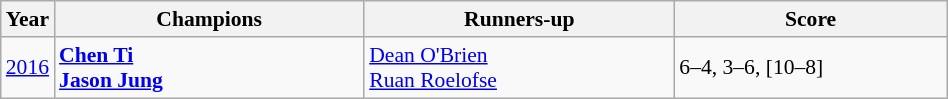<table class="wikitable" style="font-size:90%">
<tr>
<th>Year</th>
<th width="200">Champions</th>
<th width="200">Runners-up</th>
<th width="175">Score</th>
</tr>
<tr>
<td><a href='#'>2016</a></td>
<td> <strong><a href='#'>Chen Ti</a></strong><br> <strong><a href='#'>Jason Jung</a></strong></td>
<td> <a href='#'>Dean O'Brien</a><br> <a href='#'>Ruan Roelofse</a></td>
<td>6–4, 3–6, [10–8]</td>
</tr>
</table>
